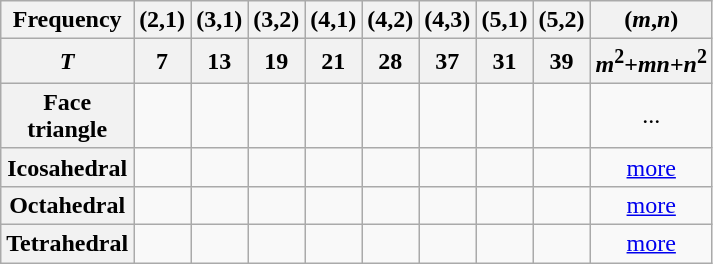<table class=wikitable>
<tr valign=top>
<th>Frequency</th>
<th>(2,1)</th>
<th>(3,1)</th>
<th>(3,2)</th>
<th>(4,1)</th>
<th>(4,2)</th>
<th>(4,3)</th>
<th>(5,1)</th>
<th>(5,2)</th>
<th>(<em>m</em>,<em>n</em>)</th>
</tr>
<tr>
<th><em>T</em></th>
<th>7</th>
<th>13</th>
<th>19</th>
<th>21</th>
<th>28</th>
<th>37</th>
<th>31</th>
<th>39</th>
<th><em>m</em><sup>2</sup>+<em>mn</em>+<em>n</em><sup>2</sup></th>
</tr>
<tr align=center>
<th>Face<br>triangle</th>
<td></td>
<td></td>
<td></td>
<td></td>
<td></td>
<td></td>
<td></td>
<td></td>
<td>...</td>
</tr>
<tr align=center>
<th>Icosahedral</th>
<td></td>
<td></td>
<td></td>
<td></td>
<td></td>
<td></td>
<td></td>
<td></td>
<td><a href='#'>more</a></td>
</tr>
<tr align=center>
<th>Octahedral</th>
<td></td>
<td></td>
<td></td>
<td></td>
<td></td>
<td></td>
<td></td>
<td></td>
<td><a href='#'>more</a></td>
</tr>
<tr align=center>
<th>Tetrahedral</th>
<td></td>
<td></td>
<td></td>
<td></td>
<td></td>
<td></td>
<td></td>
<td></td>
<td><a href='#'>more</a></td>
</tr>
</table>
